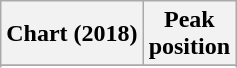<table class="wikitable sortable plainrowheaders">
<tr>
<th>Chart (2018)</th>
<th>Peak<br> position</th>
</tr>
<tr>
</tr>
<tr>
</tr>
</table>
